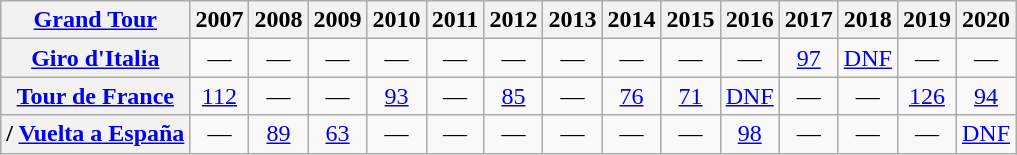<table class="wikitable plainrowheaders">
<tr>
<th scope="col"><a href='#'>Grand Tour</a></th>
<th scope="col">2007</th>
<th scope="col">2008</th>
<th scope="col">2009</th>
<th scope="col">2010</th>
<th scope="col">2011</th>
<th scope="col">2012</th>
<th scope="col">2013</th>
<th scope="col">2014</th>
<th scope="col">2015</th>
<th scope="col">2016</th>
<th scope="col">2017</th>
<th scope="col">2018</th>
<th scope="col">2019</th>
<th scope="col">2020</th>
</tr>
<tr style="text-align:center;">
<th scope="row"> <a href='#'>Giro d'Italia</a></th>
<td>—</td>
<td>—</td>
<td>—</td>
<td>—</td>
<td>—</td>
<td>—</td>
<td>—</td>
<td>—</td>
<td>—</td>
<td>—</td>
<td><a href='#'>97</a></td>
<td><a href='#'>DNF</a></td>
<td>—</td>
<td>—</td>
</tr>
<tr style="text-align:center;">
<th scope="row"> <a href='#'>Tour de France</a></th>
<td><a href='#'>112</a></td>
<td>—</td>
<td>—</td>
<td><a href='#'>93</a></td>
<td>—</td>
<td><a href='#'>85</a></td>
<td>—</td>
<td><a href='#'>76</a></td>
<td><a href='#'>71</a></td>
<td><a href='#'>DNF</a></td>
<td>—</td>
<td>—</td>
<td><a href='#'>126</a></td>
<td><a href='#'>94</a></td>
</tr>
<tr style="text-align:center;">
<th scope="row">/ <a href='#'>Vuelta a España</a></th>
<td>—</td>
<td><a href='#'>89</a></td>
<td><a href='#'>63</a></td>
<td>—</td>
<td>—</td>
<td>—</td>
<td>—</td>
<td>—</td>
<td>—</td>
<td><a href='#'>98</a></td>
<td>—</td>
<td>—</td>
<td>—</td>
<td><a href='#'>DNF</a></td>
</tr>
</table>
